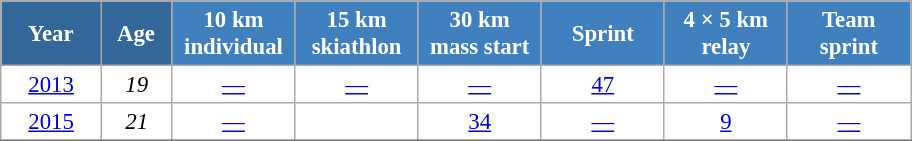<table class="wikitable" style="font-size:95%; text-align:center; border:grey solid 1px; border-collapse:collapse; background:#ffffff;">
<tr>
<th style="background-color:#369; color:white; width:60px;"> Year </th>
<th style="background-color:#369; color:white; width:40px;"> Age </th>
<th style="background-color:#4180be; color:white; width:75px;"> 10 km <br> individual </th>
<th style="background-color:#4180be; color:white; width:75px;"> 15 km <br> skiathlon </th>
<th style="background-color:#4180be; color:white; width:75px;"> 30 km <br> mass start </th>
<th style="background-color:#4180be; color:white; width:75px;"> Sprint </th>
<th style="background-color:#4180be; color:white; width:75px;"> 4 × 5 km <br> relay </th>
<th style="background-color:#4180be; color:white; width:75px;"> Team <br> sprint </th>
</tr>
<tr>
<td><a href='#'>2013</a></td>
<td><em>19</em></td>
<td><a href='#'>—</a></td>
<td><a href='#'>—</a></td>
<td><a href='#'>—</a></td>
<td><a href='#'>47</a></td>
<td><a href='#'>—</a></td>
<td><a href='#'>—</a></td>
</tr>
<tr>
<td><a href='#'>2015</a></td>
<td><em>21</em></td>
<td><a href='#'>—</a></td>
<td><a href='#'></a></td>
<td><a href='#'>34</a></td>
<td><a href='#'>—</a></td>
<td><a href='#'>9</a></td>
<td><a href='#'>—</a></td>
</tr>
<tr>
</tr>
</table>
